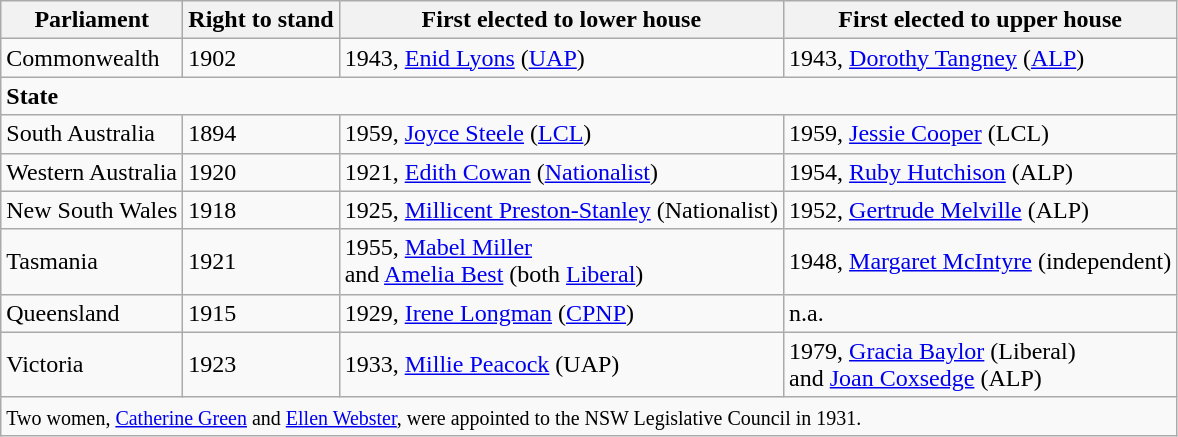<table class="wikitable">
<tr>
<th>Parliament</th>
<th>Right to stand</th>
<th>First elected to lower house</th>
<th>First elected to upper house</th>
</tr>
<tr>
<td>Commonwealth</td>
<td>1902</td>
<td>1943, <a href='#'>Enid Lyons</a> (<a href='#'>UAP</a>)</td>
<td>1943, <a href='#'>Dorothy Tangney</a> (<a href='#'>ALP</a>)</td>
</tr>
<tr>
<td colspan="5"><strong>State</strong></td>
</tr>
<tr>
<td>South Australia</td>
<td>1894</td>
<td>1959, <a href='#'>Joyce Steele</a> (<a href='#'>LCL</a>)</td>
<td>1959, <a href='#'>Jessie Cooper</a> (LCL)</td>
</tr>
<tr>
<td>Western Australia</td>
<td>1920</td>
<td>1921, <a href='#'>Edith Cowan</a> (<a href='#'>Nationalist</a>)</td>
<td>1954, <a href='#'>Ruby Hutchison</a> (ALP)</td>
</tr>
<tr>
<td>New South Wales</td>
<td>1918</td>
<td>1925, <a href='#'>Millicent Preston-Stanley</a> (Nationalist)</td>
<td>1952, <a href='#'>Gertrude Melville</a> (ALP)</td>
</tr>
<tr>
<td>Tasmania</td>
<td>1921</td>
<td>1955, <a href='#'>Mabel Miller</a><br>and <a href='#'>Amelia Best</a> (both <a href='#'>Liberal</a>)</td>
<td>1948, <a href='#'>Margaret McIntyre</a> (independent)</td>
</tr>
<tr>
<td>Queensland</td>
<td>1915</td>
<td>1929, <a href='#'>Irene Longman</a> (<a href='#'>CPNP</a>)</td>
<td>n.a.</td>
</tr>
<tr>
<td>Victoria</td>
<td>1923</td>
<td>1933, <a href='#'>Millie Peacock</a> (UAP)</td>
<td>1979, <a href='#'>Gracia Baylor</a> (Liberal)<br>and <a href='#'>Joan Coxsedge</a> (ALP)</td>
</tr>
<tr>
<td colspan="5"><small>Two women, <a href='#'>Catherine Green</a> and <a href='#'>Ellen Webster</a>, were appointed to the NSW Legislative Council in 1931.</small></td>
</tr>
</table>
